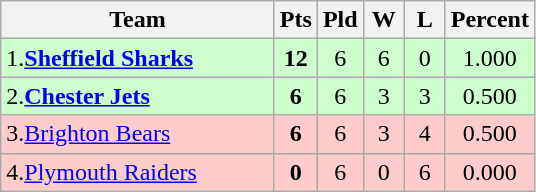<table class="wikitable" style="text-align: center;">
<tr>
<th style="width:175px;">Team</th>
<th style="width:20px;" abbr="Points">Pts</th>
<th style="width:20px;" abbr="Played">Pld</th>
<th style="width:20px;" abbr="Won">W</th>
<th style="width:20px;" abbr="Lost">L</th>
<th style="width:20px;" abbr="Percentage">Percent</th>
</tr>
<tr style="background:#cfc;">
<td style="text-align:left;">1.<strong><a href='#'>Sheffield Sharks</a></strong></td>
<td><strong>12</strong></td>
<td>6</td>
<td>6</td>
<td>0</td>
<td>1.000</td>
</tr>
<tr style="background:#cfc;">
<td style="text-align:left;">2.<strong><a href='#'>Chester Jets</a></strong></td>
<td><strong>6</strong></td>
<td>6</td>
<td>3</td>
<td>3</td>
<td>0.500</td>
</tr>
<tr style="background:#fcc;">
<td style="text-align:left;">3.<a href='#'>Brighton Bears</a></td>
<td><strong>6</strong></td>
<td>6</td>
<td>3</td>
<td>4</td>
<td>0.500</td>
</tr>
<tr style="background:#fcc;">
<td style="text-align:left;">4.<a href='#'>Plymouth Raiders</a></td>
<td><strong>0</strong></td>
<td>6</td>
<td>0</td>
<td>6</td>
<td>0.000</td>
</tr>
</table>
